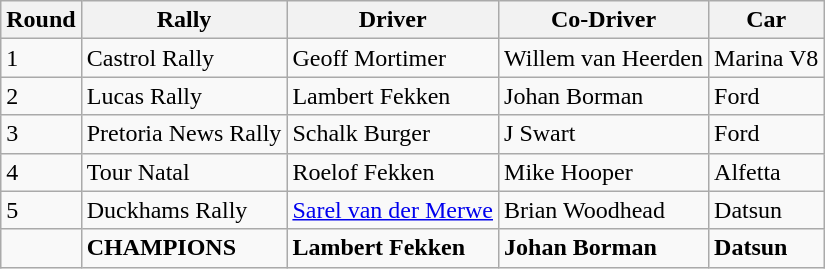<table class="wikitable">
<tr>
<th>Round</th>
<th>Rally</th>
<th>Driver</th>
<th>Co-Driver</th>
<th>Car</th>
</tr>
<tr>
<td>1</td>
<td>Castrol Rally</td>
<td>Geoff Mortimer</td>
<td>Willem van Heerden</td>
<td>Marina V8</td>
</tr>
<tr>
<td>2</td>
<td>Lucas Rally</td>
<td>Lambert Fekken</td>
<td>Johan Borman</td>
<td>Ford</td>
</tr>
<tr>
<td>3</td>
<td>Pretoria News Rally</td>
<td>Schalk Burger</td>
<td>J Swart</td>
<td>Ford</td>
</tr>
<tr>
<td>4</td>
<td>Tour Natal</td>
<td>Roelof Fekken</td>
<td>Mike Hooper</td>
<td>Alfetta</td>
</tr>
<tr>
<td>5</td>
<td>Duckhams Rally</td>
<td><a href='#'>Sarel van der Merwe</a></td>
<td>Brian Woodhead</td>
<td>Datsun</td>
</tr>
<tr>
<td></td>
<td><strong>CHAMPIONS</strong></td>
<td><strong>Lambert Fekken</strong></td>
<td><strong>Johan Borman</strong></td>
<td><strong>Datsun</strong></td>
</tr>
</table>
